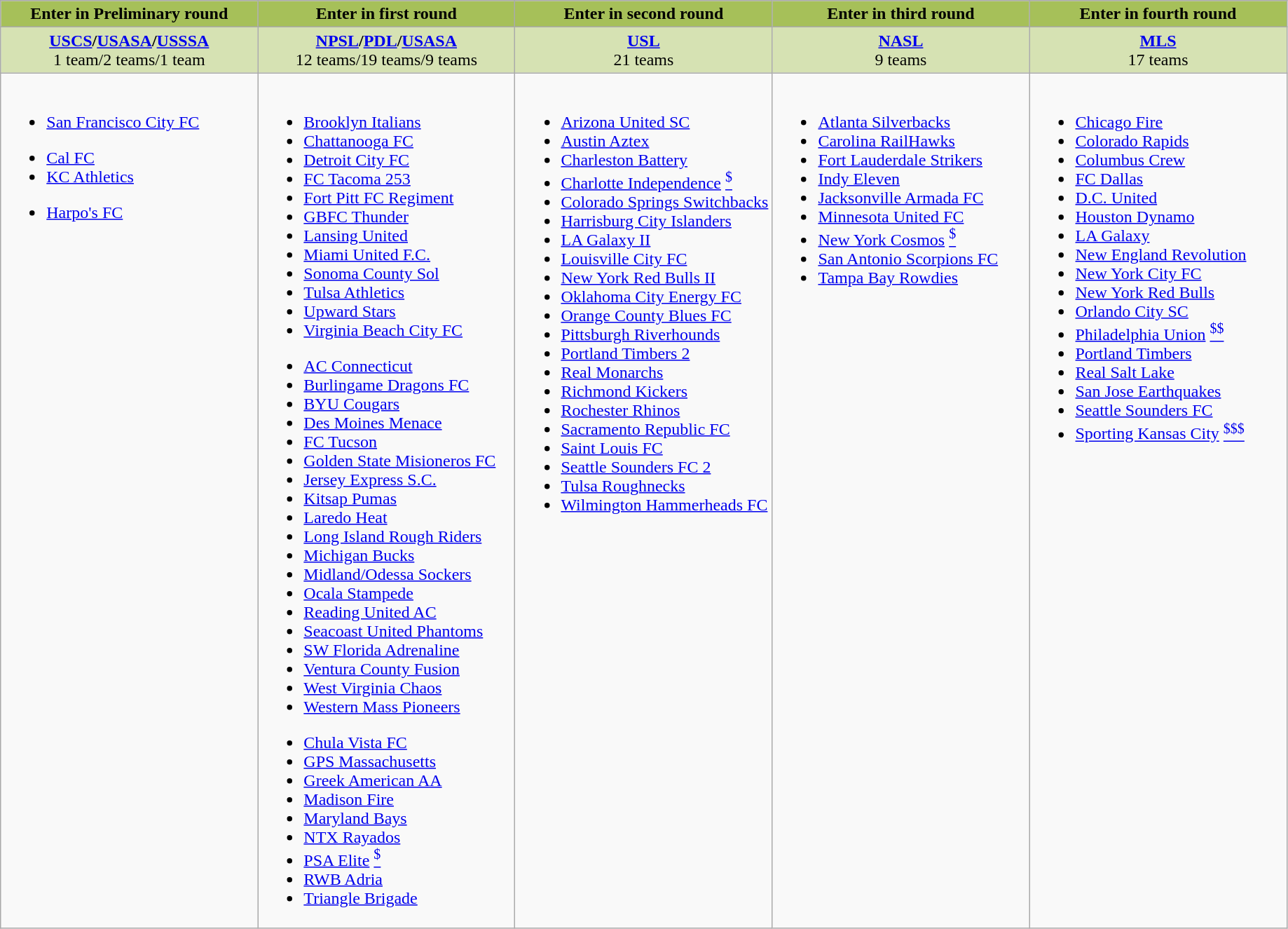<table class="wikitable">
<tr style="vertical-align:top; background:#a6c059; text-align:center;">
<td style="width:20%;"><strong>Enter in Preliminary round</strong></td>
<td style="width:20%;"><strong>Enter in first round</strong></td>
<td style="width:20%;"><strong>Enter in second round</strong></td>
<td style="width:20%;"><strong>Enter in third round</strong></td>
<td style="width:20%;"><strong>Enter in fourth round</strong></td>
</tr>
<tr style="vertical-align:top; background:#d6e2b3;">
<td style="text-align:center; width:20%;"><strong><a href='#'>USCS</a>/<a href='#'>USASA</a>/<a href='#'>USSSA</a></strong><br>1 team/2 teams/1 team</td>
<td style="text-align:center; width:20%;"><strong><a href='#'>NPSL</a>/<a href='#'>PDL</a>/<a href='#'>USASA</a></strong><br>12 teams/19 teams/9 teams</td>
<td style="text-align:center; width:20%;"><strong><a href='#'>USL</a></strong><br>21 teams</td>
<td style="text-align:center; width:20%;"><strong><a href='#'>NASL</a></strong><br>9 teams</td>
<td style="text-align:center; width:20%;"><strong><a href='#'>MLS</a></strong><br> 17 teams</td>
</tr>
<tr valign="top">
<td><br><ul><li><a href='#'>San Francisco City FC</a></li></ul><ul><li><a href='#'>Cal FC</a></li><li><a href='#'>KC Athletics</a></li></ul><ul><li><a href='#'>Harpo's FC</a></li></ul></td>
<td><br><ul><li><a href='#'>Brooklyn Italians</a></li><li><a href='#'>Chattanooga FC</a></li><li><a href='#'>Detroit City FC</a></li><li><a href='#'>FC Tacoma 253</a></li><li><a href='#'>Fort Pitt FC Regiment</a></li><li><a href='#'>GBFC Thunder</a></li><li><a href='#'>Lansing United</a></li><li><a href='#'>Miami United F.C.</a></li><li><a href='#'>Sonoma County Sol</a></li><li><a href='#'>Tulsa Athletics</a></li><li><a href='#'>Upward Stars</a></li><li><a href='#'>Virginia Beach City FC</a></li></ul><ul><li><a href='#'>AC Connecticut</a></li><li><a href='#'>Burlingame Dragons FC</a></li><li><a href='#'>BYU Cougars</a></li><li><a href='#'>Des Moines Menace</a></li><li><a href='#'>FC Tucson</a></li><li><a href='#'>Golden State Misioneros FC</a></li><li><a href='#'>Jersey Express S.C.</a></li><li><a href='#'>Kitsap Pumas</a></li><li><a href='#'>Laredo Heat</a></li><li><a href='#'>Long Island Rough Riders</a></li><li><a href='#'>Michigan Bucks</a></li><li><a href='#'>Midland/Odessa Sockers</a></li><li><a href='#'>Ocala Stampede</a></li><li><a href='#'>Reading United AC</a></li><li><a href='#'>Seacoast United Phantoms</a></li><li><a href='#'>SW Florida Adrenaline</a></li><li><a href='#'>Ventura County Fusion</a></li><li><a href='#'>West Virginia Chaos</a></li><li><a href='#'>Western Mass Pioneers</a></li></ul><ul><li><a href='#'>Chula Vista FC</a></li><li><a href='#'>GPS Massachusetts</a></li><li><a href='#'>Greek American AA</a></li><li><a href='#'>Madison Fire</a></li><li><a href='#'>Maryland Bays</a></li><li><a href='#'>NTX Rayados</a></li><li><a href='#'>PSA Elite</a> <a href='#'><sup>$</sup></a></li><li><a href='#'>RWB Adria</a></li><li><a href='#'>Triangle Brigade</a></li></ul></td>
<td><br><ul><li><a href='#'>Arizona United SC</a></li><li><a href='#'>Austin Aztex</a></li><li><a href='#'>Charleston Battery</a></li><li><a href='#'>Charlotte Independence</a> <a href='#'><sup>$</sup></a></li><li><a href='#'>Colorado Springs Switchbacks</a></li><li><a href='#'>Harrisburg City Islanders</a></li><li><a href='#'>LA Galaxy II</a></li><li><a href='#'>Louisville City FC</a></li><li><a href='#'>New York Red Bulls II</a></li><li><a href='#'>Oklahoma City Energy FC</a></li><li><a href='#'>Orange County Blues FC</a></li><li><a href='#'>Pittsburgh Riverhounds</a></li><li><a href='#'>Portland Timbers 2</a></li><li><a href='#'>Real Monarchs</a></li><li><a href='#'>Richmond Kickers</a></li><li><a href='#'>Rochester Rhinos</a></li><li><a href='#'>Sacramento Republic FC</a></li><li><a href='#'>Saint Louis FC</a></li><li><a href='#'>Seattle Sounders FC 2</a></li><li><a href='#'>Tulsa Roughnecks</a></li><li><a href='#'>Wilmington Hammerheads FC</a></li></ul></td>
<td><br><ul><li><a href='#'>Atlanta Silverbacks</a></li><li><a href='#'>Carolina RailHawks</a></li><li><a href='#'>Fort Lauderdale Strikers</a></li><li><a href='#'>Indy Eleven</a></li><li><a href='#'>Jacksonville Armada FC</a></li><li><a href='#'>Minnesota United FC</a></li><li><a href='#'>New York Cosmos</a> <a href='#'><sup>$</sup></a></li><li><a href='#'>San Antonio Scorpions FC</a></li><li><a href='#'>Tampa Bay Rowdies</a></li></ul></td>
<td><br><ul><li><a href='#'>Chicago Fire</a></li><li><a href='#'>Colorado Rapids</a></li><li><a href='#'>Columbus Crew</a></li><li><a href='#'>FC Dallas</a></li><li><a href='#'>D.C. United</a></li><li><a href='#'>Houston Dynamo</a></li><li><a href='#'>LA Galaxy</a></li><li><a href='#'>New England Revolution</a></li><li><a href='#'>New York City FC</a></li><li><a href='#'>New York Red Bulls</a></li><li><a href='#'>Orlando City SC</a></li><li><a href='#'>Philadelphia Union</a> <a href='#'><sup>$$</sup></a></li><li><a href='#'>Portland Timbers</a></li><li><a href='#'>Real Salt Lake</a></li><li><a href='#'>San Jose Earthquakes</a></li><li><a href='#'>Seattle Sounders FC</a></li><li><a href='#'>Sporting Kansas City</a> <a href='#'><sup>$$$</sup></a></li></ul></td>
</tr>
</table>
